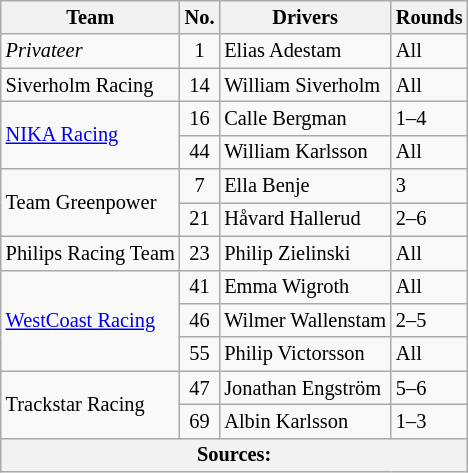<table class="wikitable" style="font-size: 85%;">
<tr>
<th>Team</th>
<th>No.</th>
<th>Drivers</th>
<th>Rounds</th>
</tr>
<tr>
<td><em>Privateer</em></td>
<td align=center>1</td>
<td> Elias Adestam</td>
<td>All</td>
</tr>
<tr>
<td> Siverholm Racing</td>
<td align=center>14</td>
<td> William Siverholm</td>
<td>All</td>
</tr>
<tr>
<td rowspan=2> <a href='#'>NIKA Racing</a></td>
<td align=center>16</td>
<td> Calle Bergman</td>
<td>1–4</td>
</tr>
<tr>
<td align=center>44</td>
<td> William Karlsson</td>
<td>All</td>
</tr>
<tr>
<td rowspan=2> Team Greenpower</td>
<td align=center>7</td>
<td> Ella Benje</td>
<td>3</td>
</tr>
<tr>
<td align=center>21</td>
<td> Håvard Hallerud</td>
<td>2–6</td>
</tr>
<tr>
<td> Philips Racing Team</td>
<td align=center>23</td>
<td> Philip Zielinski</td>
<td>All</td>
</tr>
<tr>
<td rowspan=3> <a href='#'>WestCoast Racing</a></td>
<td align=center>41</td>
<td> Emma Wigroth</td>
<td>All</td>
</tr>
<tr>
<td align=center>46</td>
<td> Wilmer Wallenstam</td>
<td>2–5</td>
</tr>
<tr>
<td align=center>55</td>
<td> Philip Victorsson</td>
<td>All</td>
</tr>
<tr>
<td rowspan="2"> Trackstar Racing</td>
<td align=center>47</td>
<td> Jonathan Engström</td>
<td>5–6</td>
</tr>
<tr>
<td align="center">69</td>
<td> Albin Karlsson</td>
<td>1–3</td>
</tr>
<tr>
<th colspan=4>Sources:</th>
</tr>
</table>
